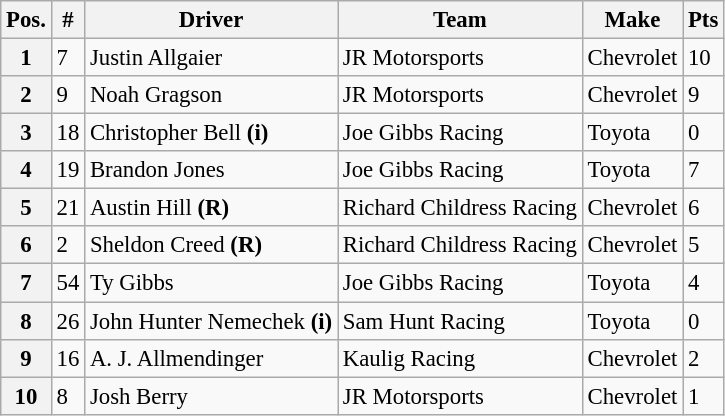<table class="wikitable" style="font-size:95%">
<tr>
<th>Pos.</th>
<th>#</th>
<th>Driver</th>
<th>Team</th>
<th>Make</th>
<th>Pts</th>
</tr>
<tr>
<th>1</th>
<td>7</td>
<td>Justin Allgaier</td>
<td>JR Motorsports</td>
<td>Chevrolet</td>
<td>10</td>
</tr>
<tr>
<th>2</th>
<td>9</td>
<td>Noah Gragson</td>
<td>JR Motorsports</td>
<td>Chevrolet</td>
<td>9</td>
</tr>
<tr>
<th>3</th>
<td>18</td>
<td>Christopher Bell <strong>(i)</strong></td>
<td>Joe Gibbs Racing</td>
<td>Toyota</td>
<td>0</td>
</tr>
<tr>
<th>4</th>
<td>19</td>
<td>Brandon Jones</td>
<td>Joe Gibbs Racing</td>
<td>Toyota</td>
<td>7</td>
</tr>
<tr>
<th>5</th>
<td>21</td>
<td>Austin Hill <strong>(R)</strong></td>
<td>Richard Childress Racing</td>
<td>Chevrolet</td>
<td>6</td>
</tr>
<tr>
<th>6</th>
<td>2</td>
<td>Sheldon Creed <strong>(R)</strong></td>
<td>Richard Childress Racing</td>
<td>Chevrolet</td>
<td>5</td>
</tr>
<tr>
<th>7</th>
<td>54</td>
<td>Ty Gibbs</td>
<td>Joe Gibbs Racing</td>
<td>Toyota</td>
<td>4</td>
</tr>
<tr>
<th>8</th>
<td>26</td>
<td>John Hunter Nemechek <strong>(i)</strong></td>
<td>Sam Hunt Racing</td>
<td>Toyota</td>
<td>0</td>
</tr>
<tr>
<th>9</th>
<td>16</td>
<td>A. J. Allmendinger</td>
<td>Kaulig Racing</td>
<td>Chevrolet</td>
<td>2</td>
</tr>
<tr>
<th>10</th>
<td>8</td>
<td>Josh Berry</td>
<td>JR Motorsports</td>
<td>Chevrolet</td>
<td>1</td>
</tr>
</table>
